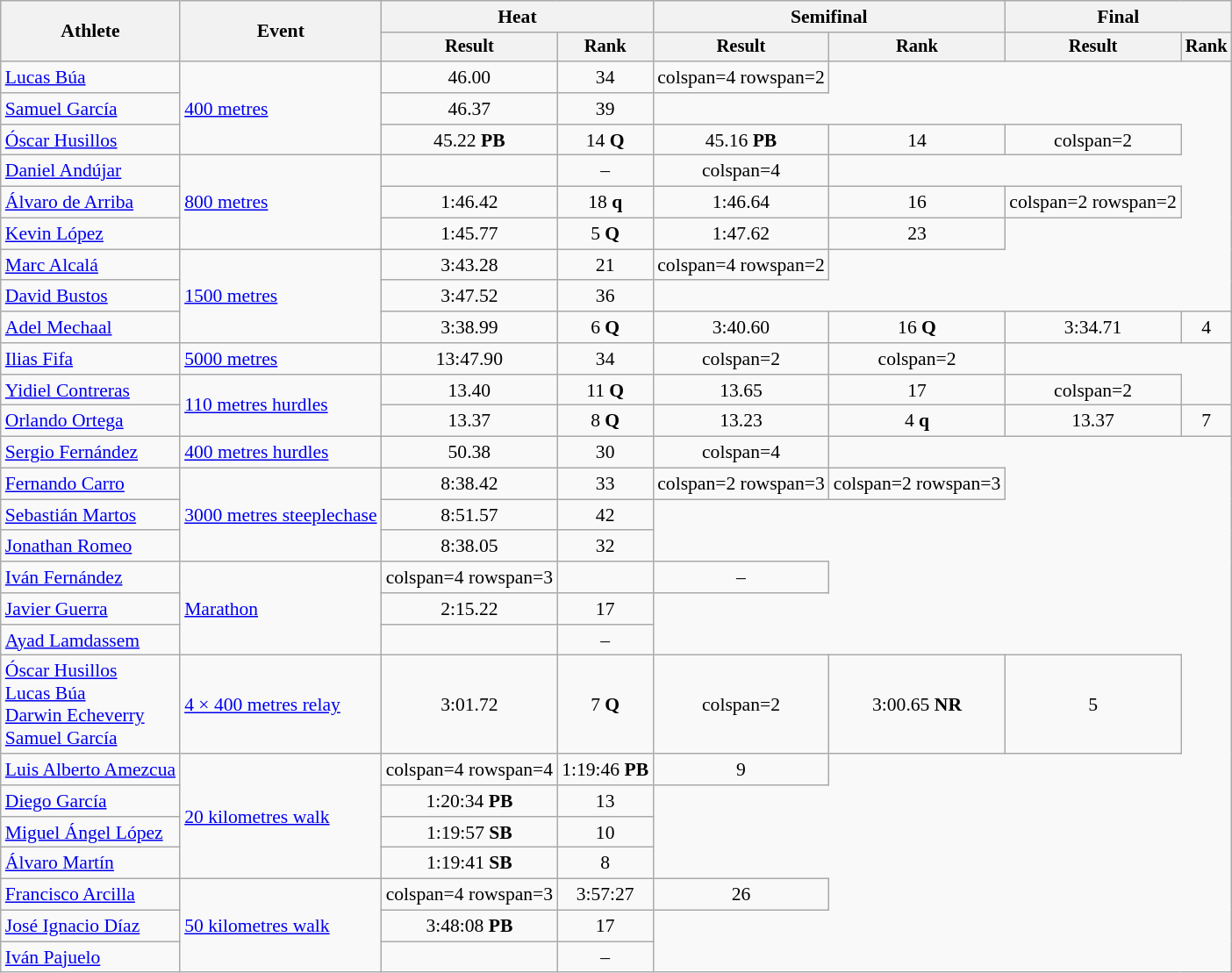<table class="wikitable" style="font-size:90%">
<tr>
<th rowspan="2">Athlete</th>
<th rowspan="2">Event</th>
<th colspan="2">Heat</th>
<th colspan="2">Semifinal</th>
<th colspan="2">Final</th>
</tr>
<tr style="font-size:95%">
<th>Result</th>
<th>Rank</th>
<th>Result</th>
<th>Rank</th>
<th>Result</th>
<th>Rank</th>
</tr>
<tr style=text-align:center>
<td style=text-align:left><a href='#'>Lucas Búa</a></td>
<td style=text-align:left rowspan=3><a href='#'>400 metres</a></td>
<td>46.00</td>
<td>34</td>
<td>colspan=4 rowspan=2 </td>
</tr>
<tr style=text-align:center>
<td style=text-align:left><a href='#'>Samuel García</a></td>
<td>46.37</td>
<td>39</td>
</tr>
<tr style=text-align:center>
<td style=text-align:left><a href='#'>Óscar Husillos</a></td>
<td>45.22 <strong>PB</strong></td>
<td>14 <strong>Q</strong></td>
<td>45.16 <strong>PB</strong></td>
<td>14</td>
<td>colspan=2 </td>
</tr>
<tr style=text-align:center>
<td style=text-align:left><a href='#'>Daniel Andújar</a></td>
<td style=text-align:left rowspan=3><a href='#'>800 metres</a></td>
<td></td>
<td>–</td>
<td>colspan=4 </td>
</tr>
<tr style=text-align:center>
<td style=text-align:left><a href='#'>Álvaro de Arriba</a></td>
<td>1:46.42</td>
<td>18 <strong>q</strong></td>
<td>1:46.64</td>
<td>16</td>
<td>colspan=2 rowspan=2 </td>
</tr>
<tr style=text-align:center>
<td style=text-align:left><a href='#'>Kevin López</a></td>
<td>1:45.77</td>
<td>5 <strong>Q</strong></td>
<td>1:47.62</td>
<td>23</td>
</tr>
<tr style=text-align:center>
<td style=text-align:left><a href='#'>Marc Alcalá</a></td>
<td style=text-align:left rowspan=3><a href='#'>1500 metres</a></td>
<td>3:43.28</td>
<td>21</td>
<td>colspan=4 rowspan=2 </td>
</tr>
<tr style=text-align:center>
<td style=text-align:left><a href='#'>David Bustos</a></td>
<td>3:47.52</td>
<td>36</td>
</tr>
<tr style=text-align:center>
<td style=text-align:left><a href='#'>Adel Mechaal</a></td>
<td>3:38.99</td>
<td>6 <strong>Q</strong></td>
<td>3:40.60</td>
<td>16 <strong>Q</strong></td>
<td>3:34.71</td>
<td>4</td>
</tr>
<tr style=text-align:center>
<td style=text-align:left><a href='#'>Ilias Fifa</a></td>
<td style=text-align:left><a href='#'>5000 metres</a></td>
<td>13:47.90</td>
<td>34</td>
<td>colspan=2 </td>
<td>colspan=2 </td>
</tr>
<tr style=text-align:center>
<td style=text-align:left><a href='#'>Yidiel Contreras</a></td>
<td style=text-align:left rowspan=2><a href='#'>110 metres hurdles</a></td>
<td>13.40</td>
<td>11 <strong>Q</strong></td>
<td>13.65</td>
<td>17</td>
<td>colspan=2 </td>
</tr>
<tr style=text-align:center>
<td style=text-align:left><a href='#'>Orlando Ortega</a></td>
<td>13.37</td>
<td>8 <strong>Q</strong></td>
<td>13.23</td>
<td>4 <strong>q</strong></td>
<td>13.37</td>
<td>7</td>
</tr>
<tr style=text-align:center>
<td style=text-align:left><a href='#'>Sergio Fernández</a></td>
<td style=text-align:left><a href='#'>400 metres hurdles</a></td>
<td>50.38</td>
<td>30</td>
<td>colspan=4 </td>
</tr>
<tr style=text-align:center>
<td style=text-align:left><a href='#'>Fernando Carro</a></td>
<td style=text-align:left rowspan=3><a href='#'>3000 metres steeplechase</a></td>
<td>8:38.42</td>
<td>33</td>
<td>colspan=2 rowspan=3 </td>
<td>colspan=2 rowspan=3 </td>
</tr>
<tr style=text-align:center>
<td style=text-align:left><a href='#'>Sebastián Martos</a></td>
<td>8:51.57</td>
<td>42</td>
</tr>
<tr style=text-align:center>
<td style=text-align:left><a href='#'>Jonathan Romeo</a></td>
<td>8:38.05</td>
<td>32</td>
</tr>
<tr style=text-align:center>
<td style=text-align:left><a href='#'>Iván Fernández</a></td>
<td style=text-align:left rowspan=3><a href='#'>Marathon</a></td>
<td>colspan=4 rowspan=3</td>
<td></td>
<td>–</td>
</tr>
<tr style=text-align:center>
<td style=text-align:left><a href='#'>Javier Guerra</a></td>
<td>2:15.22</td>
<td>17</td>
</tr>
<tr style=text-align:center>
<td style=text-align:left><a href='#'>Ayad Lamdassem</a></td>
<td></td>
<td>–</td>
</tr>
<tr style=text-align:center>
<td style=text-align:left><a href='#'>Óscar Husillos</a><br><a href='#'>Lucas Búa</a><br><a href='#'>Darwin Echeverry</a><br><a href='#'>Samuel García</a></td>
<td style=text-align:left><a href='#'>4 × 400 metres relay</a></td>
<td>3:01.72</td>
<td>7 <strong>Q</strong></td>
<td>colspan=2 </td>
<td>3:00.65 <strong>NR</strong></td>
<td>5</td>
</tr>
<tr style=text-align:center>
<td style=text-align:left><a href='#'>Luis Alberto Amezcua</a></td>
<td style=text-align:left rowspan=4><a href='#'>20 kilometres walk</a></td>
<td>colspan=4 rowspan=4</td>
<td>1:19:46 <strong>PB</strong></td>
<td>9</td>
</tr>
<tr style=text-align:center>
<td style=text-align:left><a href='#'>Diego García</a></td>
<td>1:20:34 <strong>PB</strong></td>
<td>13</td>
</tr>
<tr style=text-align:center>
<td style=text-align:left><a href='#'>Miguel Ángel López</a></td>
<td>1:19:57 <strong>SB</strong></td>
<td>10</td>
</tr>
<tr style=text-align:center>
<td style=text-align:left><a href='#'>Álvaro Martín</a></td>
<td>1:19:41 <strong>SB</strong></td>
<td>8</td>
</tr>
<tr style=text-align:center>
<td style=text-align:left><a href='#'>Francisco Arcilla</a></td>
<td style=text-align:left rowspan=3><a href='#'>50 kilometres walk</a></td>
<td>colspan=4 rowspan=3 </td>
<td>3:57:27</td>
<td>26</td>
</tr>
<tr style=text-align:center>
<td style=text-align:left><a href='#'>José Ignacio Díaz</a></td>
<td>3:48:08 <strong>PB</strong></td>
<td>17</td>
</tr>
<tr style=text-align:center>
<td style=text-align:left><a href='#'>Iván Pajuelo</a></td>
<td></td>
<td>–</td>
</tr>
</table>
